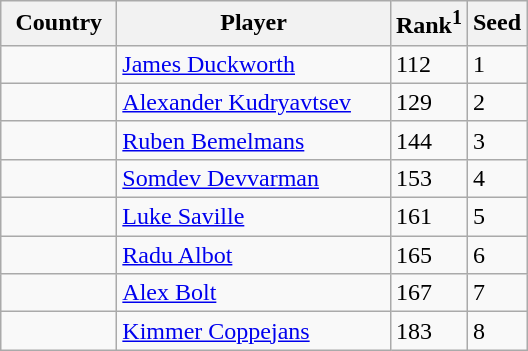<table class="sortable wikitable">
<tr>
<th width="70">Country</th>
<th width="175">Player</th>
<th>Rank<sup>1</sup></th>
<th>Seed</th>
</tr>
<tr>
<td></td>
<td><a href='#'>James Duckworth</a></td>
<td>112</td>
<td>1</td>
</tr>
<tr>
<td></td>
<td><a href='#'>Alexander Kudryavtsev</a></td>
<td>129</td>
<td>2</td>
</tr>
<tr>
<td></td>
<td><a href='#'>Ruben Bemelmans</a></td>
<td>144</td>
<td>3</td>
</tr>
<tr>
<td></td>
<td><a href='#'>Somdev Devvarman</a></td>
<td>153</td>
<td>4</td>
</tr>
<tr>
<td></td>
<td><a href='#'>Luke Saville</a></td>
<td>161</td>
<td>5</td>
</tr>
<tr>
<td></td>
<td><a href='#'>Radu Albot</a></td>
<td>165</td>
<td>6</td>
</tr>
<tr>
<td></td>
<td><a href='#'>Alex Bolt</a></td>
<td>167</td>
<td>7</td>
</tr>
<tr>
<td></td>
<td><a href='#'>Kimmer Coppejans</a></td>
<td>183</td>
<td>8</td>
</tr>
</table>
